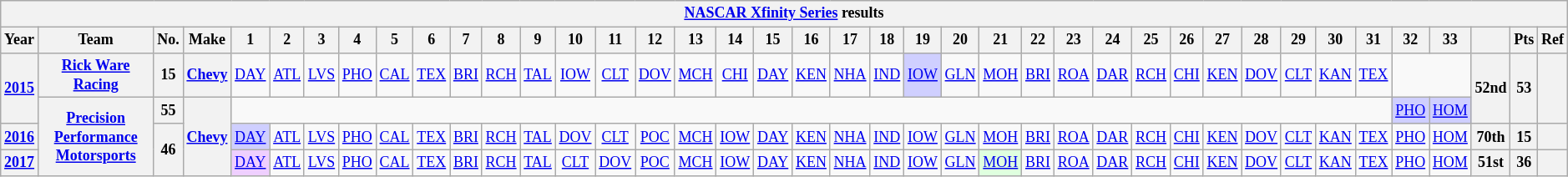<table class="wikitable" style="text-align:center; font-size:75%">
<tr>
<th colspan=42><a href='#'>NASCAR Xfinity Series</a> results</th>
</tr>
<tr>
<th>Year</th>
<th>Team</th>
<th>No.</th>
<th>Make</th>
<th>1</th>
<th>2</th>
<th>3</th>
<th>4</th>
<th>5</th>
<th>6</th>
<th>7</th>
<th>8</th>
<th>9</th>
<th>10</th>
<th>11</th>
<th>12</th>
<th>13</th>
<th>14</th>
<th>15</th>
<th>16</th>
<th>17</th>
<th>18</th>
<th>19</th>
<th>20</th>
<th>21</th>
<th>22</th>
<th>23</th>
<th>24</th>
<th>25</th>
<th>26</th>
<th>27</th>
<th>28</th>
<th>29</th>
<th>30</th>
<th>31</th>
<th>32</th>
<th>33</th>
<th></th>
<th>Pts</th>
<th>Ref</th>
</tr>
<tr>
<th rowspan=2><a href='#'>2015</a></th>
<th><a href='#'>Rick Ware Racing</a></th>
<th>15</th>
<th><a href='#'>Chevy</a></th>
<td><a href='#'>DAY</a></td>
<td><a href='#'>ATL</a></td>
<td><a href='#'>LVS</a></td>
<td><a href='#'>PHO</a></td>
<td><a href='#'>CAL</a></td>
<td><a href='#'>TEX</a></td>
<td><a href='#'>BRI</a></td>
<td><a href='#'>RCH</a></td>
<td><a href='#'>TAL</a></td>
<td><a href='#'>IOW</a></td>
<td><a href='#'>CLT</a></td>
<td><a href='#'>DOV</a></td>
<td><a href='#'>MCH</a></td>
<td><a href='#'>CHI</a></td>
<td><a href='#'>DAY</a></td>
<td><a href='#'>KEN</a></td>
<td><a href='#'>NHA</a></td>
<td><a href='#'>IND</a></td>
<td style="background:#CFCFFF;"><a href='#'>IOW</a><br></td>
<td><a href='#'>GLN</a></td>
<td><a href='#'>MOH</a></td>
<td><a href='#'>BRI</a></td>
<td><a href='#'>ROA</a></td>
<td><a href='#'>DAR</a></td>
<td><a href='#'>RCH</a></td>
<td><a href='#'>CHI</a></td>
<td><a href='#'>KEN</a></td>
<td><a href='#'>DOV</a></td>
<td><a href='#'>CLT</a></td>
<td><a href='#'>KAN</a></td>
<td><a href='#'>TEX</a></td>
<td colspan=2></td>
<th rowspan=2>52nd</th>
<th rowspan=2>53</th>
<th rowspan=2></th>
</tr>
<tr>
<th rowspan=3><a href='#'>Precision Performance Motorsports</a></th>
<th>55</th>
<th rowspan=3><a href='#'>Chevy</a></th>
<td colspan=31></td>
<td style="background:#CFCFFF;"><a href='#'>PHO</a><br></td>
<td style="background:#CFCFFF;"><a href='#'>HOM</a><br></td>
</tr>
<tr>
<th><a href='#'>2016</a></th>
<th rowspan=2>46</th>
<td style="background:#CFCFFF;"><a href='#'>DAY</a><br></td>
<td><a href='#'>ATL</a></td>
<td><a href='#'>LVS</a></td>
<td><a href='#'>PHO</a></td>
<td><a href='#'>CAL</a></td>
<td><a href='#'>TEX</a></td>
<td><a href='#'>BRI</a></td>
<td><a href='#'>RCH</a></td>
<td><a href='#'>TAL</a></td>
<td><a href='#'>DOV</a></td>
<td><a href='#'>CLT</a></td>
<td><a href='#'>POC</a></td>
<td><a href='#'>MCH</a></td>
<td><a href='#'>IOW</a></td>
<td><a href='#'>DAY</a></td>
<td><a href='#'>KEN</a></td>
<td><a href='#'>NHA</a></td>
<td><a href='#'>IND</a></td>
<td><a href='#'>IOW</a></td>
<td><a href='#'>GLN</a></td>
<td><a href='#'>MOH</a></td>
<td><a href='#'>BRI</a></td>
<td><a href='#'>ROA</a></td>
<td><a href='#'>DAR</a></td>
<td><a href='#'>RCH</a></td>
<td><a href='#'>CHI</a></td>
<td><a href='#'>KEN</a></td>
<td><a href='#'>DOV</a></td>
<td><a href='#'>CLT</a></td>
<td><a href='#'>KAN</a></td>
<td><a href='#'>TEX</a></td>
<td><a href='#'>PHO</a></td>
<td><a href='#'>HOM</a></td>
<th>70th</th>
<th>15</th>
<th></th>
</tr>
<tr>
<th><a href='#'>2017</a></th>
<td style="background:#EFCFFF;"><a href='#'>DAY</a><br></td>
<td><a href='#'>ATL</a></td>
<td><a href='#'>LVS</a></td>
<td><a href='#'>PHO</a></td>
<td><a href='#'>CAL</a></td>
<td><a href='#'>TEX</a></td>
<td><a href='#'>BRI</a></td>
<td><a href='#'>RCH</a></td>
<td><a href='#'>TAL</a></td>
<td><a href='#'>CLT</a></td>
<td><a href='#'>DOV</a></td>
<td><a href='#'>POC</a></td>
<td><a href='#'>MCH</a></td>
<td><a href='#'>IOW</a></td>
<td><a href='#'>DAY</a></td>
<td><a href='#'>KEN</a></td>
<td><a href='#'>NHA</a></td>
<td><a href='#'>IND</a></td>
<td><a href='#'>IOW</a></td>
<td><a href='#'>GLN</a></td>
<td style="background:#DFFFDF;"><a href='#'>MOH</a><br></td>
<td><a href='#'>BRI</a></td>
<td><a href='#'>ROA</a></td>
<td><a href='#'>DAR</a></td>
<td><a href='#'>RCH</a></td>
<td><a href='#'>CHI</a></td>
<td><a href='#'>KEN</a></td>
<td><a href='#'>DOV</a></td>
<td><a href='#'>CLT</a></td>
<td><a href='#'>KAN</a></td>
<td><a href='#'>TEX</a></td>
<td><a href='#'>PHO</a></td>
<td><a href='#'>HOM</a></td>
<th>51st</th>
<th>36</th>
<th></th>
</tr>
</table>
